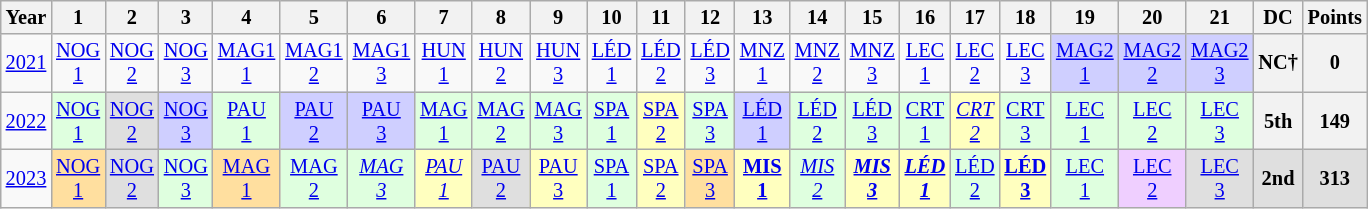<table class="wikitable" style="text-align:center; font-size:85%">
<tr>
<th>Year</th>
<th>1</th>
<th>2</th>
<th>3</th>
<th>4</th>
<th>5</th>
<th>6</th>
<th>7</th>
<th>8</th>
<th>9</th>
<th>10</th>
<th>11</th>
<th>12</th>
<th>13</th>
<th>14</th>
<th>15</th>
<th>16</th>
<th>17</th>
<th>18</th>
<th>19</th>
<th>20</th>
<th>21</th>
<th>DC</th>
<th>Points</th>
</tr>
<tr>
<td><a href='#'>2021</a></td>
<td style="background:#;"><a href='#'>NOG<br>1</a></td>
<td style="background:#;"><a href='#'>NOG<br>2</a></td>
<td style="background:#;"><a href='#'>NOG<br>3</a></td>
<td style="background:#;"><a href='#'>MAG1<br>1</a></td>
<td style="background:#;"><a href='#'>MAG1<br>2</a></td>
<td style="background:#;"><a href='#'>MAG1<br>3</a></td>
<td style="background:#;"><a href='#'>HUN<br>1</a></td>
<td style="background:#;"><a href='#'>HUN<br>2</a></td>
<td style="background:#;"><a href='#'>HUN<br>3</a></td>
<td style="background:#;"><a href='#'>LÉD<br>1</a></td>
<td style="background:#;"><a href='#'>LÉD<br>2</a></td>
<td style="background:#;"><a href='#'>LÉD<br>3</a></td>
<td style="background:#;"><a href='#'>MNZ<br>1</a></td>
<td style="background:#;"><a href='#'>MNZ<br>2</a></td>
<td style="background:#;"><a href='#'>MNZ<br>3</a></td>
<td style="background:#;"><a href='#'>LEC<br>1</a></td>
<td style="background:#;"><a href='#'>LEC<br>2</a></td>
<td style="background:#;"><a href='#'>LEC<br>3</a></td>
<td style="background:#CFCFFF;"><a href='#'>MAG2<br>1</a><br></td>
<td style="background:#CFCFFF;"><a href='#'>MAG2<br>2</a><br></td>
<td style="background:#CFCFFF;"><a href='#'>MAG2<br>3</a><br></td>
<th>NC†</th>
<th>0</th>
</tr>
<tr>
<td><a href='#'>2022</a></td>
<td style="background:#DFFFDF;"><a href='#'>NOG<br>1</a><br></td>
<td style="background:#DFDFDF;"><a href='#'>NOG<br>2</a><br></td>
<td style="background:#CFCFFF;"><a href='#'>NOG<br>3</a><br></td>
<td style="background:#DFFFDF;"><a href='#'>PAU<br>1</a><br></td>
<td style="background:#CFCFFF;"><a href='#'>PAU<br>2</a><br></td>
<td style="background:#CFCFFF;"><a href='#'>PAU<br>3</a><br></td>
<td style="background:#DFFFDF;"><a href='#'>MAG<br>1</a><br></td>
<td style="background:#DFFFDF;"><a href='#'>MAG<br>2</a><br></td>
<td style="background:#DFFFDF;"><a href='#'>MAG<br>3</a><br></td>
<td style="background:#DFFFDF;"><a href='#'>SPA<br>1</a><br></td>
<td style="background:#FFFFBF;"><a href='#'>SPA<br>2</a><br></td>
<td style="background:#DFFFDF;"><a href='#'>SPA<br>3</a><br></td>
<td style="background:#CFCFFF;"><a href='#'>LÉD<br>1</a><br></td>
<td style="background:#DFFFDF;"><a href='#'>LÉD<br>2</a><br></td>
<td style="background:#DFFFDF;"><a href='#'>LÉD<br>3</a><br></td>
<td style="background:#DFFFDF;"><a href='#'>CRT<br>1</a><br></td>
<td style="background:#FFFFBF;"><em><a href='#'>CRT<br>2</a></em><br></td>
<td style="background:#DFFFDF;"><a href='#'>CRT<br>3</a><br></td>
<td style="background:#DFFFDF;"><a href='#'>LEC<br>1</a><br></td>
<td style="background:#DFFFDF;"><a href='#'>LEC<br>2</a><br></td>
<td style="background:#DFFFDF;"><a href='#'>LEC<br>3</a><br></td>
<th>5th</th>
<th>149</th>
</tr>
<tr>
<td><a href='#'>2023</a></td>
<td style="background:#FFDF9F;"><a href='#'>NOG<br>1</a><br></td>
<td style="background:#DFDFDF;"><a href='#'>NOG<br>2</a><br></td>
<td style="background:#DFFFDF;"><a href='#'>NOG<br>3</a><br></td>
<td style="background:#FFDF9F;"><a href='#'>MAG<br>1</a><br></td>
<td style="background:#DFFFDF;"><a href='#'>MAG<br>2</a><br></td>
<td style="background:#DFFFDF;"><em><a href='#'>MAG<br>3</a></em><br></td>
<td style="background:#FFFFBF;"><em><a href='#'>PAU<br>1</a></em><br></td>
<td style="background:#DFDFDF;"><a href='#'>PAU<br>2</a><br></td>
<td style="background:#FFFFBF;"><a href='#'>PAU<br>3</a><br></td>
<td style="background:#DFFFDF;"><a href='#'>SPA<br>1</a><br></td>
<td style="background:#FFFFBF;"><a href='#'>SPA<br>2</a><br></td>
<td style="background:#FFDF9F;"><a href='#'>SPA<br>3</a><br></td>
<td style="background:#FFFFBF;"><strong><a href='#'>MIS<br>1</a></strong><br></td>
<td style="background:#DFFFDF;"><em><a href='#'>MIS<br>2</a></em><br></td>
<td style="background:#FFFFBF;"><strong><em><a href='#'>MIS<br>3</a></em></strong><br></td>
<td style="background:#FFFFBF;"><strong><em><a href='#'>LÉD<br>1</a></em></strong><br></td>
<td style="background:#DFFFDF;"><a href='#'>LÉD<br>2</a><br></td>
<td style="background:#FFFFBF;"><strong><a href='#'>LÉD<br>3</a></strong><br></td>
<td style="background:#DFFFDF;"><a href='#'>LEC<br>1</a><br></td>
<td style="background:#EFCFFF;"><a href='#'>LEC<br>2</a><br></td>
<td style="background:#DFDFDF;"><a href='#'>LEC<br>3</a><br></td>
<th style="background:#DFDFDF;">2nd</th>
<th style="background:#DFDFDF;">313</th>
</tr>
</table>
